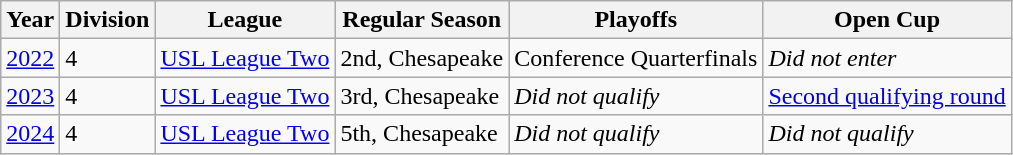<table class="wikitable">
<tr>
<th>Year</th>
<th>Division</th>
<th>League</th>
<th>Regular Season</th>
<th>Playoffs</th>
<th>Open Cup</th>
</tr>
<tr>
<td><a href='#'>2022</a></td>
<td>4</td>
<td><a href='#'>USL League Two</a></td>
<td>2nd, Chesapeake</td>
<td>Conference Quarterfinals</td>
<td><em>Did not enter</em></td>
</tr>
<tr>
<td><a href='#'>2023</a></td>
<td>4</td>
<td><a href='#'>USL League Two</a></td>
<td>3rd, Chesapeake</td>
<td><em>Did not qualify</em></td>
<td><a href='#'>Second qualifying round</a></td>
</tr>
<tr>
<td><a href='#'>2024</a></td>
<td>4</td>
<td><a href='#'>USL League Two</a></td>
<td>5th, Chesapeake</td>
<td><em>Did not qualify</em></td>
<td><em>Did not qualify</em></td>
</tr>
</table>
